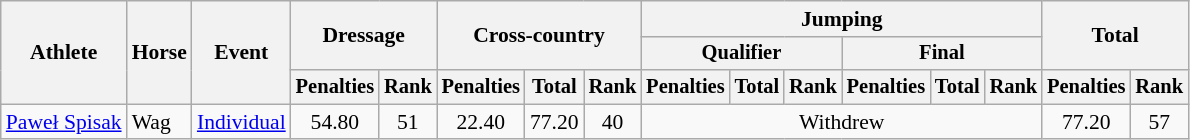<table class=wikitable style="font-size:90%">
<tr>
<th rowspan="3">Athlete</th>
<th rowspan="3">Horse</th>
<th rowspan="3">Event</th>
<th colspan="2" rowspan="2">Dressage</th>
<th colspan="3" rowspan="2">Cross-country</th>
<th colspan="6">Jumping</th>
<th colspan="2" rowspan="2">Total</th>
</tr>
<tr style="font-size:95%">
<th colspan="3">Qualifier</th>
<th colspan="3">Final</th>
</tr>
<tr style="font-size:95%">
<th>Penalties</th>
<th>Rank</th>
<th>Penalties</th>
<th>Total</th>
<th>Rank</th>
<th>Penalties</th>
<th>Total</th>
<th>Rank</th>
<th>Penalties</th>
<th>Total</th>
<th>Rank</th>
<th>Penalties</th>
<th>Rank</th>
</tr>
<tr align=center>
<td align=left><a href='#'>Paweł Spisak</a></td>
<td align=left>Wag</td>
<td align=left><a href='#'>Individual</a></td>
<td>54.80</td>
<td>51</td>
<td>22.40</td>
<td>77.20</td>
<td>40</td>
<td colspan=6>Withdrew</td>
<td>77.20</td>
<td>57</td>
</tr>
</table>
